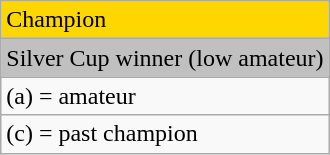<table class="wikitable">
<tr style="background:gold">
<td>Champion</td>
</tr>
<tr style="background:silver">
<td>Silver Cup winner (low amateur)</td>
</tr>
<tr>
<td>(a) = amateur</td>
</tr>
<tr>
<td>(c) = past champion</td>
</tr>
</table>
